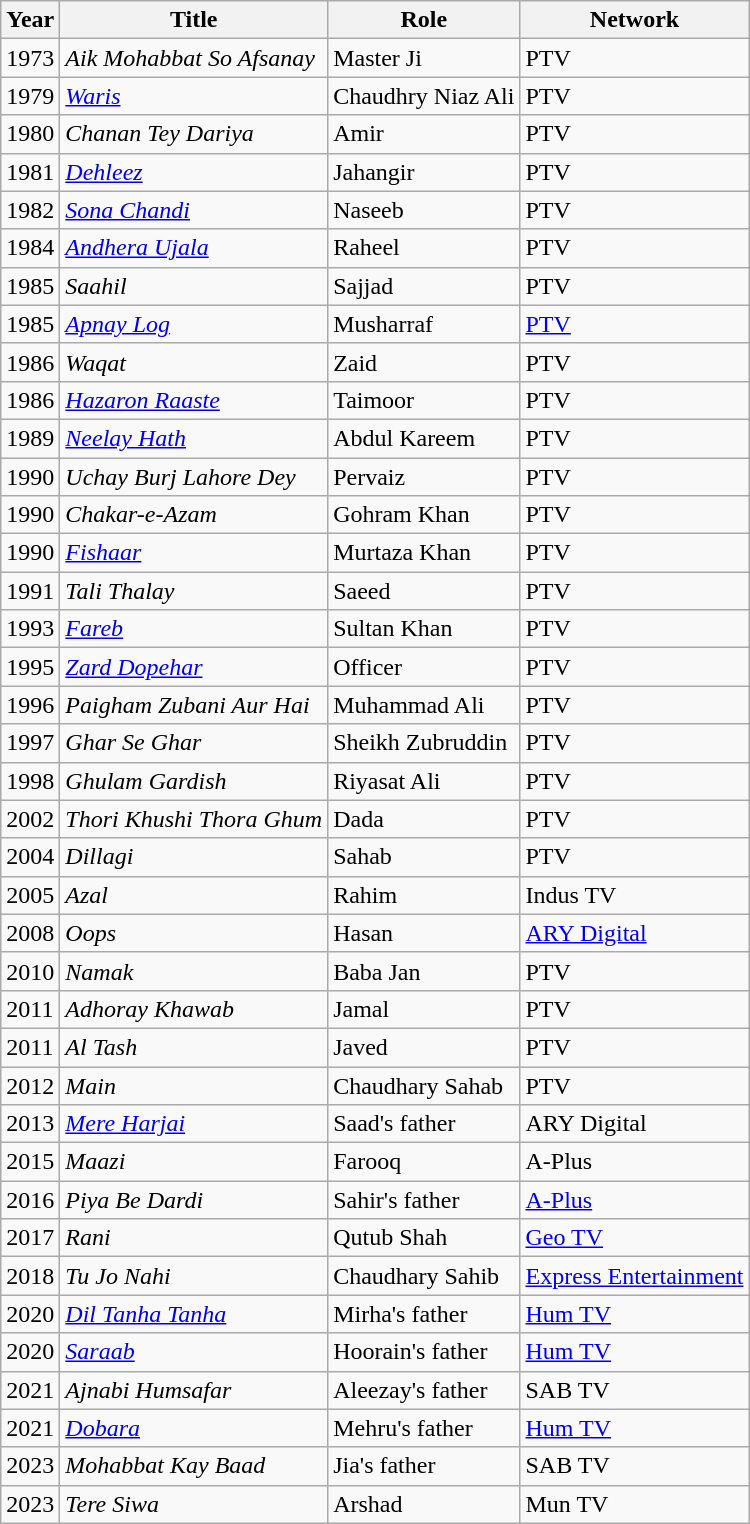<table class="wikitable sortable plainrowheaders">
<tr style="text-align:center;">
<th scope="col">Year</th>
<th scope="col">Title</th>
<th scope="col">Role</th>
<th scope="col">Network</th>
</tr>
<tr>
<td>1973</td>
<td><em>Aik Mohabbat So Afsanay</em></td>
<td>Master Ji</td>
<td>PTV</td>
</tr>
<tr>
<td>1979</td>
<td><em><a href='#'>Waris</a></em></td>
<td>Chaudhry Niaz Ali</td>
<td>PTV</td>
</tr>
<tr>
<td>1980</td>
<td><em>Chanan Tey Dariya</em></td>
<td>Amir</td>
<td>PTV</td>
</tr>
<tr>
<td>1981</td>
<td><em><a href='#'>Dehleez</a></em></td>
<td>Jahangir</td>
<td>PTV</td>
</tr>
<tr>
<td>1982</td>
<td><em><a href='#'>Sona Chandi</a></em></td>
<td>Naseeb</td>
<td>PTV</td>
</tr>
<tr>
<td>1984</td>
<td><em><a href='#'>Andhera Ujala</a></em></td>
<td>Raheel</td>
<td>PTV</td>
</tr>
<tr>
<td>1985</td>
<td><em>Saahil</em></td>
<td>Sajjad</td>
<td>PTV</td>
</tr>
<tr>
<td>1985</td>
<td><em><a href='#'>Apnay Log</a></em></td>
<td>Musharraf</td>
<td><a href='#'>PTV</a></td>
</tr>
<tr>
<td>1986</td>
<td><em>Waqat</em></td>
<td>Zaid</td>
<td>PTV</td>
</tr>
<tr>
<td>1986</td>
<td><em><a href='#'>Hazaron Raaste</a></em></td>
<td>Taimoor</td>
<td>PTV</td>
</tr>
<tr>
<td>1989</td>
<td><em><a href='#'>Neelay Hath</a></em></td>
<td>Abdul Kareem</td>
<td>PTV</td>
</tr>
<tr>
<td>1990</td>
<td><em>Uchay Burj Lahore Dey</em></td>
<td>Pervaiz</td>
<td>PTV</td>
</tr>
<tr>
<td>1990</td>
<td><em>Chakar-e-Azam</em></td>
<td>Gohram Khan</td>
<td>PTV</td>
</tr>
<tr>
<td>1990</td>
<td><em><a href='#'>Fishaar</a></em></td>
<td>Murtaza Khan</td>
<td>PTV</td>
</tr>
<tr>
<td>1991</td>
<td><em>Tali Thalay</em></td>
<td>Saeed</td>
<td>PTV</td>
</tr>
<tr>
<td>1993</td>
<td><em><a href='#'>Fareb</a></em></td>
<td>Sultan Khan</td>
<td>PTV</td>
</tr>
<tr>
<td>1995</td>
<td><em><a href='#'>Zard Dopehar</a></em></td>
<td>Officer</td>
<td>PTV</td>
</tr>
<tr>
<td>1996</td>
<td><em>Paigham Zubani Aur Hai</em></td>
<td>Muhammad Ali</td>
<td>PTV</td>
</tr>
<tr>
<td>1997</td>
<td><em>Ghar Se Ghar</em></td>
<td>Sheikh Zubruddin</td>
<td>PTV</td>
</tr>
<tr>
<td>1998</td>
<td><em>Ghulam Gardish</em></td>
<td>Riyasat Ali</td>
<td>PTV</td>
</tr>
<tr>
<td>2002</td>
<td><em>Thori Khushi Thora Ghum</em></td>
<td>Dada</td>
<td>PTV</td>
</tr>
<tr>
<td>2004</td>
<td><em>Dillagi</em></td>
<td>Sahab</td>
<td>PTV</td>
</tr>
<tr>
<td>2005</td>
<td><em>Azal</em></td>
<td>Rahim</td>
<td>Indus TV</td>
</tr>
<tr>
<td>2008</td>
<td><em>Oops</em></td>
<td>Hasan</td>
<td><a href='#'>ARY Digital</a></td>
</tr>
<tr>
<td>2010</td>
<td><em>Namak</em></td>
<td>Baba Jan</td>
<td>PTV</td>
</tr>
<tr>
<td>2011</td>
<td><em>Adhoray Khawab</em></td>
<td>Jamal</td>
<td>PTV</td>
</tr>
<tr>
<td>2011</td>
<td><em>Al Tash</em></td>
<td>Javed</td>
<td>PTV</td>
</tr>
<tr>
<td>2012</td>
<td><em>Main</em></td>
<td>Chaudhary Sahab</td>
<td>PTV</td>
</tr>
<tr>
<td>2013</td>
<td><em><a href='#'>Mere Harjai</a></em></td>
<td>Saad's father</td>
<td>ARY Digital</td>
</tr>
<tr>
<td>2015</td>
<td><em>Maazi</em></td>
<td>Farooq</td>
<td>A-Plus</td>
</tr>
<tr>
<td>2016</td>
<td><em>Piya Be Dardi</em></td>
<td>Sahir's father</td>
<td><a href='#'>A-Plus</a></td>
</tr>
<tr>
<td>2017</td>
<td><em>Rani</em></td>
<td>Qutub Shah</td>
<td><a href='#'>Geo TV</a></td>
</tr>
<tr>
<td>2018</td>
<td><em>Tu Jo Nahi</em></td>
<td>Chaudhary Sahib</td>
<td><a href='#'>Express Entertainment</a></td>
</tr>
<tr>
<td>2020</td>
<td><em><a href='#'>Dil Tanha Tanha</a></em></td>
<td>Mirha's father</td>
<td><a href='#'>Hum TV</a></td>
</tr>
<tr>
<td>2020</td>
<td><em><a href='#'>Saraab</a></em></td>
<td>Hoorain's father</td>
<td><a href='#'>Hum TV</a></td>
</tr>
<tr>
<td>2021</td>
<td><em>Ajnabi Humsafar</em></td>
<td>Aleezay's father</td>
<td>SAB TV</td>
</tr>
<tr>
<td>2021</td>
<td><em><a href='#'>Dobara</a></em></td>
<td>Mehru's father</td>
<td><a href='#'>Hum TV</a></td>
</tr>
<tr>
<td>2023</td>
<td><em>Mohabbat Kay Baad</em></td>
<td>Jia's father</td>
<td>SAB TV</td>
</tr>
<tr>
<td>2023</td>
<td><em>Tere Siwa</em></td>
<td>Arshad</td>
<td>Mun TV</td>
</tr>
</table>
